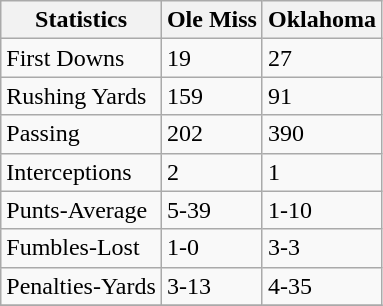<table class="wikitable">
<tr>
<th>Statistics</th>
<th>Ole Miss</th>
<th>Oklahoma</th>
</tr>
<tr>
<td>First Downs</td>
<td>19</td>
<td>27</td>
</tr>
<tr>
<td>Rushing Yards</td>
<td>159</td>
<td>91</td>
</tr>
<tr>
<td>Passing</td>
<td>202</td>
<td>390</td>
</tr>
<tr>
<td>Interceptions</td>
<td>2</td>
<td>1</td>
</tr>
<tr>
<td>Punts-Average</td>
<td>5-39</td>
<td>1-10</td>
</tr>
<tr>
<td>Fumbles-Lost</td>
<td>1-0</td>
<td>3-3</td>
</tr>
<tr>
<td>Penalties-Yards</td>
<td>3-13</td>
<td>4-35</td>
</tr>
<tr>
</tr>
</table>
